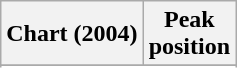<table class="wikitable sortable plainrowheaders" style="text-align:center">
<tr>
<th scope="col">Chart (2004)</th>
<th scope="col">Peak<br>position</th>
</tr>
<tr>
</tr>
<tr>
</tr>
<tr>
</tr>
<tr>
</tr>
<tr>
</tr>
<tr>
</tr>
<tr>
</tr>
</table>
